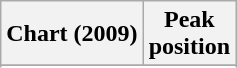<table class="wikitable plainrowheaders sortable">
<tr>
<th>Chart (2009)</th>
<th>Peak<br>position</th>
</tr>
<tr>
</tr>
<tr>
</tr>
</table>
